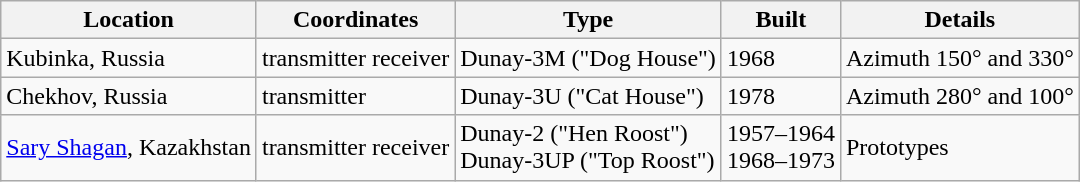<table class="wikitable">
<tr align=center>
<th>Location</th>
<th>Coordinates</th>
<th>Type</th>
<th>Built</th>
<th>Details</th>
</tr>
<tr>
<td>Kubinka, Russia</td>
<td> transmitter   receiver</td>
<td>Dunay-3M ("Dog House")</td>
<td>1968</td>
<td>Azimuth 150° and 330°</td>
</tr>
<tr>
<td>Chekhov, Russia</td>
<td>  transmitter </td>
<td>Dunay-3U ("Cat House")</td>
<td>1978</td>
<td>Azimuth 280° and 100°</td>
</tr>
<tr>
<td><a href='#'>Sary Shagan</a>, Kazakhstan</td>
<td> transmitter  receiver</td>
<td>Dunay-2 ("Hen Roost")<br> Dunay-3UP ("Top Roost")</td>
<td>1957–1964 <br>1968–1973</td>
<td>Prototypes</td>
</tr>
</table>
